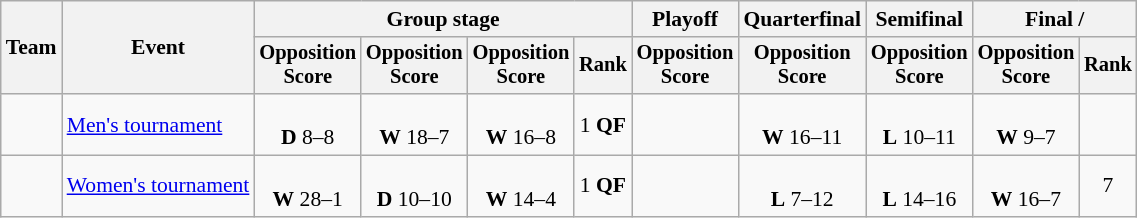<table class="wikitable" style="text-align:center; font-size:90%">
<tr>
<th rowspan=2>Team</th>
<th rowspan=2>Event</th>
<th colspan=4>Group stage</th>
<th>Playoff</th>
<th>Quarterfinal</th>
<th>Semifinal</th>
<th colspan=2>Final / </th>
</tr>
<tr style=font-size:95%>
<th>Opposition<br>Score</th>
<th>Opposition<br>Score</th>
<th>Opposition<br>Score</th>
<th>Rank</th>
<th>Opposition<br>Score</th>
<th>Opposition<br>Score</th>
<th>Opposition<br>Score</th>
<th>Opposition<br>Score</th>
<th>Rank</th>
</tr>
<tr>
<td align=left><strong></strong></td>
<td align=left><a href='#'>Men's tournament</a></td>
<td><br><strong>D</strong> 8–8</td>
<td><br><strong>W</strong> 18–7</td>
<td><br><strong>W</strong> 16–8</td>
<td>1 <strong>QF</strong></td>
<td></td>
<td><br><strong>W</strong> 16–11</td>
<td><br><strong>L</strong> 10–11</td>
<td><br><strong>W</strong> 9–7</td>
<td></td>
</tr>
<tr>
<td align=left></td>
<td align=left><a href='#'>Women's tournament</a></td>
<td><br><strong>W</strong> 28–1</td>
<td><br><strong>D</strong> 10–10</td>
<td><br><strong>W</strong> 14–4</td>
<td>1 <strong>QF</strong></td>
<td></td>
<td><br><strong>L</strong> 7–12</td>
<td><br><strong>L</strong> 14–16</td>
<td><br><strong>W</strong> 16–7</td>
<td>7</td>
</tr>
</table>
